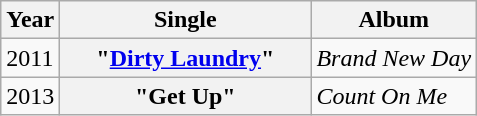<table class="wikitable plainrowheaders">
<tr>
<th>Year</th>
<th style="width:10em;">Single</th>
<th>Album</th>
</tr>
<tr>
<td>2011</td>
<th scope="row">"<a href='#'>Dirty Laundry</a>"</th>
<td><em>Brand New Day</em></td>
</tr>
<tr>
<td>2013</td>
<th scope="row">"Get Up"</th>
<td><em>Count On Me</em></td>
</tr>
</table>
